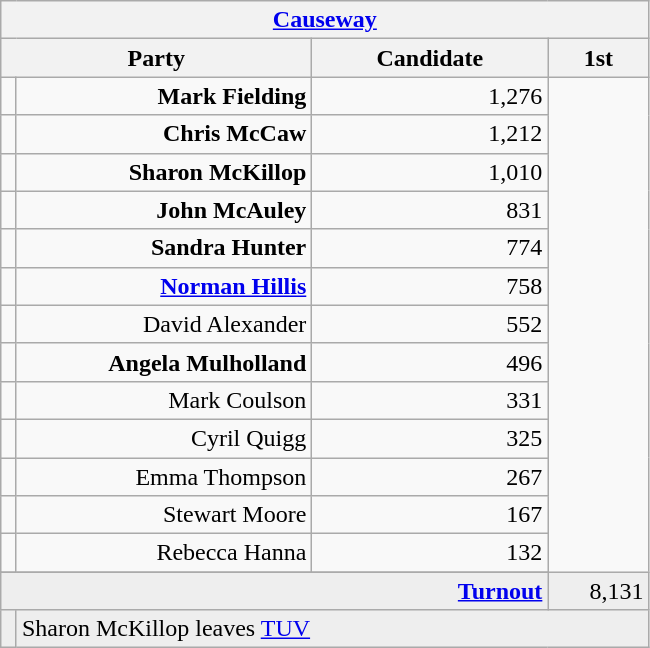<table class="wikitable">
<tr>
<th colspan="4" align="center"><a href='#'>Causeway</a></th>
</tr>
<tr>
<th colspan="2" align="center" width=200>Party</th>
<th width=150>Candidate</th>
<th width=60>1st </th>
</tr>
<tr>
<td></td>
<td align="right"><strong>Mark Fielding</strong></td>
<td align="right">1,276</td>
</tr>
<tr>
<td></td>
<td align="right"><strong>Chris McCaw</strong></td>
<td align="right">1,212</td>
</tr>
<tr>
<td></td>
<td align="right"><strong>Sharon McKillop</strong></td>
<td align="right">1,010</td>
</tr>
<tr>
<td></td>
<td align="right"><strong>John McAuley</strong></td>
<td align="right">831</td>
</tr>
<tr>
<td></td>
<td align="right"><strong>Sandra Hunter</strong></td>
<td align="right">774</td>
</tr>
<tr>
<td></td>
<td align="right"><strong><a href='#'>Norman Hillis</a></strong></td>
<td align="right">758</td>
</tr>
<tr>
<td></td>
<td align="right">David Alexander</td>
<td align="right">552</td>
</tr>
<tr>
<td></td>
<td align="right"><strong>Angela Mulholland</strong></td>
<td align="right">496</td>
</tr>
<tr>
<td></td>
<td align="right">Mark Coulson</td>
<td align="right">331</td>
</tr>
<tr>
<td></td>
<td align="right">Cyril Quigg</td>
<td align="right">325</td>
</tr>
<tr>
<td></td>
<td align="right">Emma Thompson</td>
<td align="right">267</td>
</tr>
<tr>
<td></td>
<td align="right">Stewart Moore</td>
<td align="right">167</td>
</tr>
<tr>
<td></td>
<td align="right">Rebecca Hanna</td>
<td align="right">132</td>
</tr>
<tr>
</tr>
<tr bgcolor="EEEEEE">
<td colspan=3 align="right"><strong><a href='#'>Turnout</a></strong></td>
<td align="right">8,131</td>
</tr>
<tr bgcolor="EEEEEE">
<td bgcolor=></td>
<td colspan=3 bgcolor="EEEEEE">Sharon McKillop leaves <a href='#'>TUV</a></td>
</tr>
</table>
